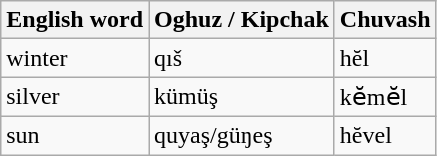<table class="wikitable">
<tr>
<th>English word</th>
<th>Oghuz / Kipchak</th>
<th>Chuvash</th>
</tr>
<tr>
<td>winter</td>
<td>qıš</td>
<td>hĕl</td>
</tr>
<tr>
<td>silver</td>
<td>kümüş</td>
<td>kӗmӗl</td>
</tr>
<tr>
<td>sun</td>
<td>quyaş/güŋeş</td>
<td>hĕvel</td>
</tr>
</table>
